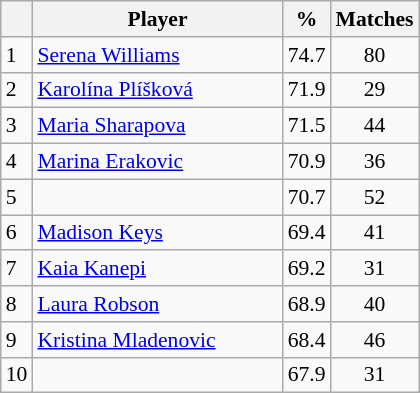<table class="wikitable sortable" style=font-size:90%>
<tr>
<th></th>
<th width=160>Player</th>
<th width=20>%</th>
<th>Matches</th>
</tr>
<tr>
<td>1</td>
<td> <a href='#'>Serena Williams</a></td>
<td>74.7</td>
<td align=center>80</td>
</tr>
<tr>
<td>2</td>
<td> <a href='#'>Karolína Plíšková</a></td>
<td>71.9</td>
<td align=center>29</td>
</tr>
<tr>
<td>3</td>
<td> <a href='#'>Maria Sharapova</a></td>
<td>71.5</td>
<td align=center>44</td>
</tr>
<tr>
<td>4</td>
<td> <a href='#'>Marina Erakovic</a></td>
<td>70.9</td>
<td align=center>36</td>
</tr>
<tr>
<td>5</td>
<td></td>
<td>70.7</td>
<td align=center>52</td>
</tr>
<tr>
<td>6</td>
<td> <a href='#'>Madison Keys</a></td>
<td>69.4</td>
<td align=center>41</td>
</tr>
<tr>
<td>7</td>
<td> <a href='#'>Kaia Kanepi</a></td>
<td>69.2</td>
<td align=center>31</td>
</tr>
<tr>
<td>8</td>
<td> <a href='#'>Laura Robson</a></td>
<td>68.9</td>
<td align=center>40</td>
</tr>
<tr>
<td>9</td>
<td> <a href='#'>Kristina Mladenovic</a></td>
<td>68.4</td>
<td align=center>46</td>
</tr>
<tr>
<td>10</td>
<td></td>
<td>67.9</td>
<td align=center>31</td>
</tr>
</table>
